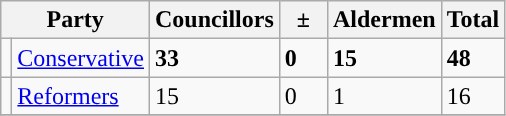<table class="wikitable">
<tr>
<th colspan="2">Party</th>
<th>Councillors</th>
<th>  ±  </th>
<th>Aldermen</th>
<th>Total</th>
</tr>
<tr>
<td style="background-color: "></td>
<td><a href='#'>Conservative</a></td>
<td><strong>33</strong></td>
<td><strong>0</strong></td>
<td><strong>15</strong></td>
<td><strong>48</strong></td>
</tr>
<tr>
<td style="background-color: "></td>
<td><a href='#'>Reformers</a></td>
<td>15</td>
<td>0</td>
<td>1</td>
<td>16</td>
</tr>
<tr>
</tr>
</table>
